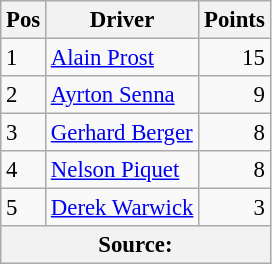<table class="wikitable" style="font-size: 95%;">
<tr>
<th>Pos</th>
<th>Driver</th>
<th>Points</th>
</tr>
<tr>
<td>1</td>
<td> <a href='#'>Alain Prost</a></td>
<td align=right>15</td>
</tr>
<tr>
<td>2</td>
<td> <a href='#'>Ayrton Senna</a></td>
<td align=right>9</td>
</tr>
<tr>
<td>3</td>
<td> <a href='#'>Gerhard Berger</a></td>
<td align=right>8</td>
</tr>
<tr>
<td>4</td>
<td> <a href='#'>Nelson Piquet</a></td>
<td align=right>8</td>
</tr>
<tr>
<td>5</td>
<td> <a href='#'>Derek Warwick</a></td>
<td align=right>3</td>
</tr>
<tr>
<th colspan=4>Source: </th>
</tr>
</table>
